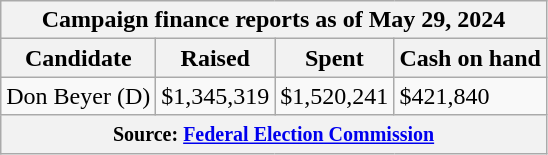<table class="wikitable sortable">
<tr>
<th colspan=4>Campaign finance reports as of May 29, 2024</th>
</tr>
<tr style="text-align:center;">
<th>Candidate</th>
<th>Raised</th>
<th>Spent</th>
<th>Cash on hand</th>
</tr>
<tr>
<td>Don Beyer (D)</td>
<td>$1,345,319</td>
<td>$1,520,241</td>
<td>$421,840</td>
</tr>
<tr>
<th colspan="4"><small>Source: <a href='#'>Federal Election Commission</a></small></th>
</tr>
</table>
